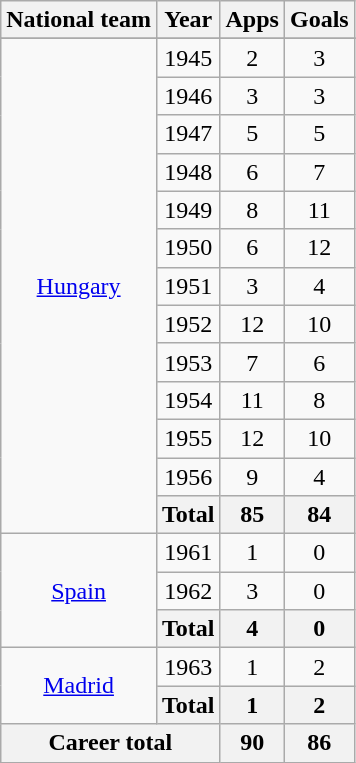<table class="wikitable" style="text-align:center">
<tr>
<th>National team</th>
<th>Year</th>
<th>Apps</th>
<th>Goals</th>
</tr>
<tr>
</tr>
<tr>
<td rowspan="13"><a href='#'>Hungary</a></td>
<td>1945</td>
<td>2</td>
<td>3</td>
</tr>
<tr>
<td>1946</td>
<td>3</td>
<td>3</td>
</tr>
<tr>
<td>1947</td>
<td>5</td>
<td>5</td>
</tr>
<tr>
<td>1948</td>
<td>6</td>
<td>7</td>
</tr>
<tr>
<td>1949</td>
<td>8</td>
<td>11</td>
</tr>
<tr>
<td>1950</td>
<td>6</td>
<td>12</td>
</tr>
<tr>
<td>1951</td>
<td>3</td>
<td>4</td>
</tr>
<tr>
<td>1952</td>
<td>12</td>
<td>10</td>
</tr>
<tr>
<td>1953</td>
<td>7</td>
<td>6</td>
</tr>
<tr>
<td>1954</td>
<td>11</td>
<td>8</td>
</tr>
<tr>
<td>1955</td>
<td>12</td>
<td>10</td>
</tr>
<tr>
<td>1956</td>
<td>9</td>
<td>4</td>
</tr>
<tr>
<th>Total</th>
<th>85</th>
<th>84</th>
</tr>
<tr>
<td rowspan="3"><a href='#'>Spain</a></td>
<td>1961</td>
<td>1</td>
<td>0</td>
</tr>
<tr>
<td>1962</td>
<td>3</td>
<td>0</td>
</tr>
<tr>
<th>Total</th>
<th>4</th>
<th>0</th>
</tr>
<tr>
<td rowspan="2"><a href='#'>Madrid</a></td>
<td>1963</td>
<td>1</td>
<td>2</td>
</tr>
<tr>
<th>Total</th>
<th>1</th>
<th>2</th>
</tr>
<tr>
<th colspan="2">Career total</th>
<th>90</th>
<th>86</th>
</tr>
</table>
